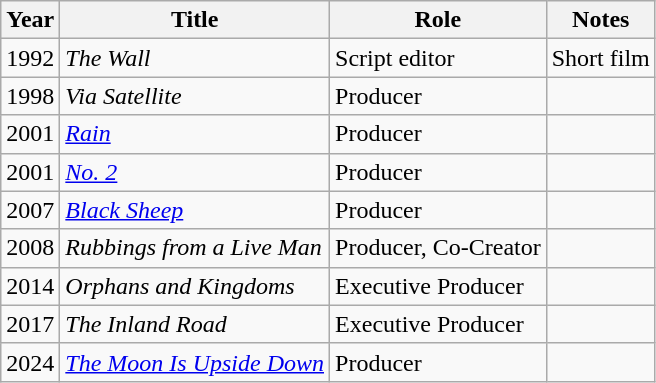<table class="wikitable sortable">
<tr>
<th>Year</th>
<th>Title</th>
<th>Role</th>
<th class="unsortable">Notes</th>
</tr>
<tr>
<td>1992</td>
<td><em>The Wall</em></td>
<td>Script editor</td>
<td>Short film</td>
</tr>
<tr>
<td>1998</td>
<td><em>Via Satellite</em></td>
<td>Producer</td>
<td></td>
</tr>
<tr>
<td>2001</td>
<td><em><a href='#'>Rain</a></em></td>
<td>Producer</td>
<td></td>
</tr>
<tr>
<td>2001</td>
<td><em><a href='#'>No. 2</a></em></td>
<td>Producer</td>
<td></td>
</tr>
<tr>
<td>2007</td>
<td><em><a href='#'>Black Sheep</a></em></td>
<td>Producer</td>
<td></td>
</tr>
<tr>
<td>2008</td>
<td><em>Rubbings from a Live Man</em></td>
<td>Producer, Co-Creator</td>
<td></td>
</tr>
<tr>
<td>2014</td>
<td><em>Orphans and Kingdoms</em></td>
<td>Executive Producer</td>
<td></td>
</tr>
<tr>
<td>2017</td>
<td><em>The Inland Road</em></td>
<td>Executive Producer</td>
<td></td>
</tr>
<tr>
<td>2024</td>
<td><em><a href='#'>The Moon Is Upside Down</a></em></td>
<td>Producer</td>
<td></td>
</tr>
</table>
